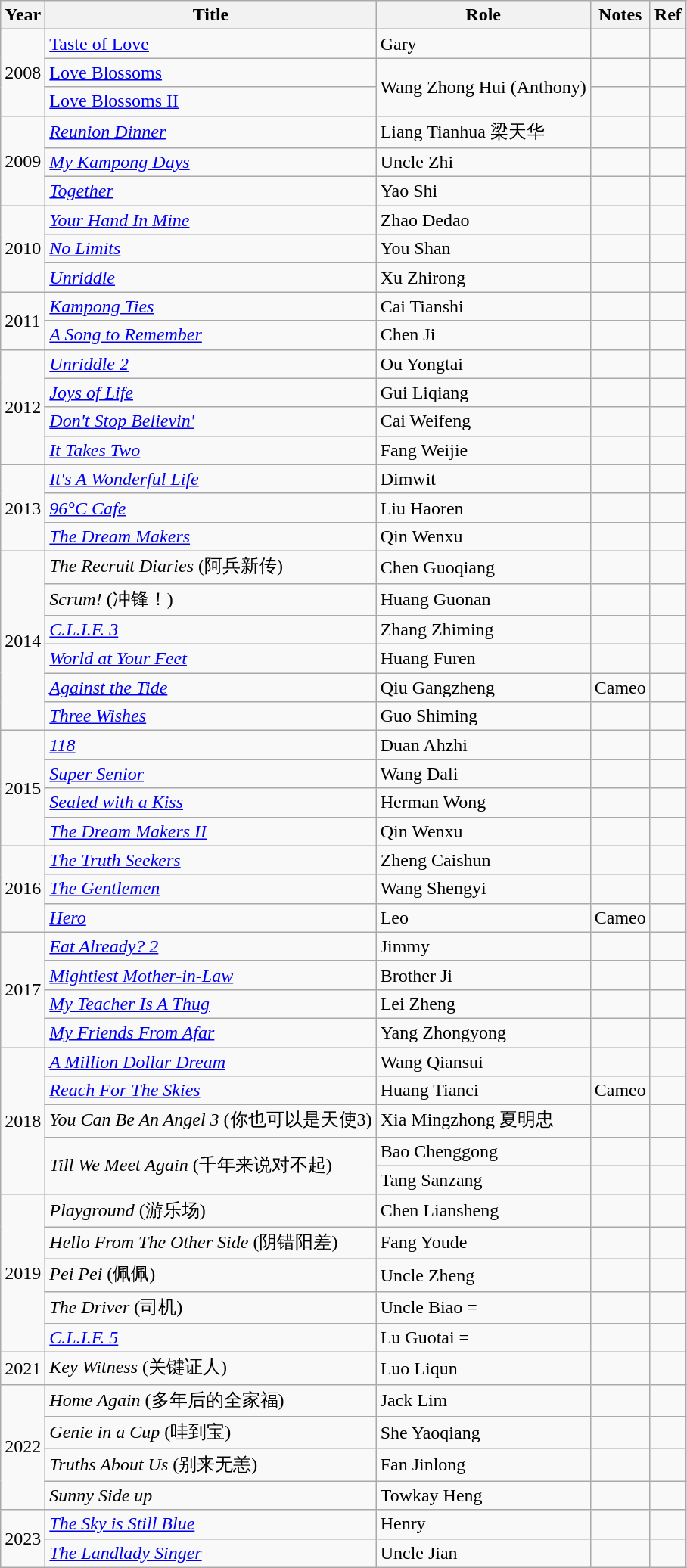<table class="wikitable sortable">
<tr>
<th>Year</th>
<th>Title</th>
<th>Role</th>
<th class="unsortable">Notes</th>
<th class="unsortable">Ref</th>
</tr>
<tr>
<td rowspan="3">2008</td>
<td><a href='#'>Taste of Love</a></td>
<td>Gary</td>
<td></td>
<td></td>
</tr>
<tr>
<td><a href='#'>Love Blossoms</a></td>
<td rowspan="2">Wang Zhong Hui (Anthony)</td>
<td></td>
<td></td>
</tr>
<tr>
<td><a href='#'>Love Blossoms II</a></td>
<td></td>
<td></td>
</tr>
<tr>
<td rowspan="3">2009</td>
<td><em><a href='#'>Reunion Dinner</a></em></td>
<td>Liang Tianhua 梁天华</td>
<td></td>
<td></td>
</tr>
<tr>
<td><em><a href='#'>My Kampong Days</a></em></td>
<td>Uncle Zhi</td>
<td></td>
<td></td>
</tr>
<tr>
<td><em><a href='#'>Together</a></em></td>
<td>Yao Shi</td>
<td></td>
<td></td>
</tr>
<tr>
<td rowspan="3">2010</td>
<td><em><a href='#'>Your Hand In Mine</a></em></td>
<td>Zhao Dedao</td>
<td></td>
<td></td>
</tr>
<tr>
<td><em><a href='#'>No Limits</a></em></td>
<td>You Shan</td>
<td></td>
<td></td>
</tr>
<tr>
<td><em><a href='#'>Unriddle</a></em></td>
<td>Xu Zhirong</td>
<td></td>
<td></td>
</tr>
<tr>
<td rowspan="2">2011</td>
<td><em><a href='#'>Kampong Ties</a></em></td>
<td>Cai Tianshi</td>
<td></td>
<td></td>
</tr>
<tr>
<td><em><a href='#'>A Song to Remember</a></em></td>
<td>Chen Ji</td>
<td></td>
<td></td>
</tr>
<tr>
<td rowspan="4">2012</td>
<td><em><a href='#'>Unriddle 2</a></em></td>
<td>Ou Yongtai</td>
<td></td>
<td></td>
</tr>
<tr>
<td><em><a href='#'>Joys of Life</a></em></td>
<td>Gui Liqiang</td>
<td></td>
<td></td>
</tr>
<tr>
<td><em><a href='#'>Don't Stop Believin'</a></em></td>
<td>Cai Weifeng</td>
<td></td>
<td></td>
</tr>
<tr>
<td><em><a href='#'>It Takes Two</a></em></td>
<td>Fang Weijie</td>
<td></td>
<td></td>
</tr>
<tr>
<td rowspan="3">2013</td>
<td><em><a href='#'>It's A Wonderful Life</a></em></td>
<td>Dimwit</td>
<td></td>
<td></td>
</tr>
<tr>
<td><em><a href='#'>96°C Cafe</a></em></td>
<td>Liu Haoren</td>
<td></td>
<td></td>
</tr>
<tr>
<td><em><a href='#'>The Dream Makers</a></em></td>
<td>Qin Wenxu</td>
<td></td>
<td></td>
</tr>
<tr>
<td rowspan="6">2014</td>
<td><em>The Recruit Diaries</em> (阿兵新传)</td>
<td>Chen Guoqiang</td>
<td></td>
<td></td>
</tr>
<tr>
<td><em>Scrum!</em> (冲锋！)</td>
<td>Huang Guonan</td>
<td></td>
<td></td>
</tr>
<tr>
<td><em><a href='#'>C.L.I.F. 3</a></em></td>
<td>Zhang Zhiming</td>
<td></td>
<td></td>
</tr>
<tr>
<td><em><a href='#'>World at Your Feet</a></em></td>
<td>Huang Furen</td>
<td></td>
<td></td>
</tr>
<tr>
<td><em><a href='#'>Against the Tide</a></em></td>
<td>Qiu Gangzheng</td>
<td>Cameo</td>
<td></td>
</tr>
<tr>
<td><em><a href='#'>Three Wishes</a></em></td>
<td>Guo Shiming</td>
<td></td>
<td></td>
</tr>
<tr>
<td rowspan="4">2015</td>
<td><em><a href='#'>118</a></em></td>
<td>Duan Ahzhi</td>
<td></td>
<td></td>
</tr>
<tr>
<td><em><a href='#'>Super Senior</a></em></td>
<td>Wang Dali</td>
<td></td>
<td></td>
</tr>
<tr>
<td><em><a href='#'>Sealed with a Kiss</a></em></td>
<td>Herman Wong</td>
<td></td>
<td></td>
</tr>
<tr>
<td><em><a href='#'>The Dream Makers II</a></em></td>
<td>Qin Wenxu</td>
<td></td>
<td></td>
</tr>
<tr>
<td rowspan="3">2016</td>
<td><em><a href='#'>The Truth Seekers</a></em></td>
<td>Zheng Caishun</td>
<td></td>
<td></td>
</tr>
<tr>
<td><em><a href='#'>The Gentlemen</a></em></td>
<td>Wang Shengyi</td>
<td></td>
<td></td>
</tr>
<tr>
<td><em><a href='#'>Hero</a></em></td>
<td>Leo</td>
<td>Cameo</td>
<td></td>
</tr>
<tr>
<td rowspan="4">2017</td>
<td><em><a href='#'>Eat Already? 2</a></em></td>
<td>Jimmy</td>
<td></td>
<td></td>
</tr>
<tr>
<td><em><a href='#'>Mightiest Mother-in-Law</a></em></td>
<td>Brother Ji</td>
<td></td>
<td></td>
</tr>
<tr>
<td><em><a href='#'>My Teacher Is A Thug</a></em></td>
<td>Lei Zheng</td>
<td></td>
<td></td>
</tr>
<tr>
<td><em><a href='#'>My Friends From Afar</a></em></td>
<td>Yang Zhongyong</td>
<td></td>
<td></td>
</tr>
<tr>
<td rowspan="5">2018</td>
<td><em><a href='#'>A Million Dollar Dream</a></em></td>
<td>Wang Qiansui</td>
<td></td>
<td></td>
</tr>
<tr>
<td><em><a href='#'>Reach For The Skies</a></em></td>
<td>Huang Tianci</td>
<td>Cameo</td>
<td></td>
</tr>
<tr>
<td><em>You Can Be An Angel 3</em> (你也可以是天使3)</td>
<td>Xia Mingzhong 夏明忠</td>
<td></td>
<td></td>
</tr>
<tr>
<td rowspan="2"><em>Till We Meet Again</em> (千年来说对不起)</td>
<td>Bao Chenggong</td>
<td></td>
<td></td>
</tr>
<tr>
<td>Tang Sanzang</td>
<td></td>
<td></td>
</tr>
<tr>
<td rowspan="5">2019</td>
<td><em>Playground</em> (游乐场)</td>
<td>Chen Liansheng</td>
<td></td>
<td></td>
</tr>
<tr>
<td><em>Hello From The Other Side</em> (阴错阳差)</td>
<td>Fang Youde</td>
<td></td>
<td></td>
</tr>
<tr>
<td><em>Pei Pei</em> (佩佩)</td>
<td>Uncle Zheng</td>
<td></td>
<td></td>
</tr>
<tr>
<td><em>The Driver</em> (司机)</td>
<td>Uncle Biao =</td>
<td></td>
<td></td>
</tr>
<tr>
<td><em><a href='#'>C.L.I.F. 5</a></em></td>
<td>Lu Guotai =</td>
<td></td>
<td></td>
</tr>
<tr>
<td>2021</td>
<td><em>Key Witness</em> (关键证人)</td>
<td>Luo Liqun</td>
<td></td>
<td></td>
</tr>
<tr>
<td rowspan="4">2022</td>
<td><em>Home Again</em> (多年后的全家福)</td>
<td>Jack Lim</td>
<td></td>
<td></td>
</tr>
<tr>
<td><em>Genie in a Cup</em> (哇到宝)</td>
<td>She Yaoqiang</td>
<td></td>
<td></td>
</tr>
<tr>
<td><em>Truths About Us</em> (别来无恙)</td>
<td>Fan Jinlong</td>
<td></td>
<td></td>
</tr>
<tr>
<td><em>Sunny Side up</em></td>
<td>Towkay Heng</td>
<td></td>
<td></td>
</tr>
<tr>
<td rowspan="2">2023</td>
<td><em><a href='#'>The Sky is Still Blue</a></em></td>
<td>Henry</td>
<td></td>
<td></td>
</tr>
<tr>
<td><em><a href='#'>The Landlady Singer</a></em></td>
<td>Uncle Jian</td>
<td></td>
<td></td>
</tr>
</table>
